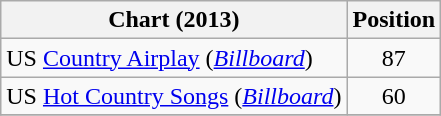<table class="wikitable sortable">
<tr>
<th scope="col">Chart (2013)</th>
<th scope="col">Position</th>
</tr>
<tr>
<td>US <a href='#'>Country Airplay</a> (<em><a href='#'>Billboard</a></em>)</td>
<td align="center">87</td>
</tr>
<tr>
<td>US <a href='#'>Hot Country Songs</a> (<em><a href='#'>Billboard</a></em>)</td>
<td align="center">60</td>
</tr>
<tr>
</tr>
</table>
